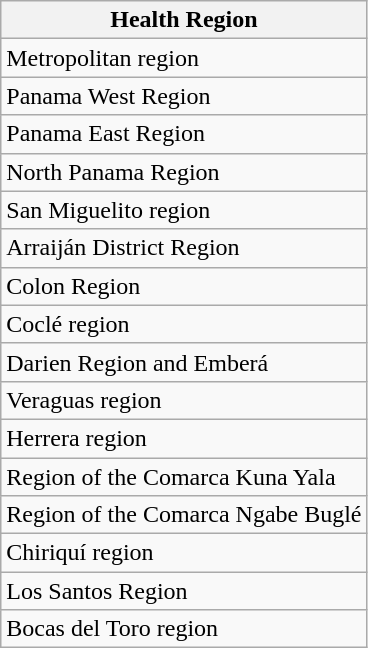<table class="wikitable">
<tr>
<th>Health Region</th>
</tr>
<tr>
<td>Metropolitan region</td>
</tr>
<tr>
<td>Panama West Region</td>
</tr>
<tr>
<td>Panama East Region</td>
</tr>
<tr>
<td>North Panama Region</td>
</tr>
<tr>
<td>San Miguelito region</td>
</tr>
<tr>
<td>Arraiján District Region</td>
</tr>
<tr>
<td>Colon Region</td>
</tr>
<tr>
<td>Coclé region</td>
</tr>
<tr>
<td>Darien Region and Emberá</td>
</tr>
<tr>
<td>Veraguas region</td>
</tr>
<tr>
<td>Herrera region</td>
</tr>
<tr>
<td>Region of the Comarca Kuna Yala</td>
</tr>
<tr>
<td>Region of the Comarca Ngabe Buglé</td>
</tr>
<tr>
<td>Chiriquí region</td>
</tr>
<tr>
<td>Los Santos Region</td>
</tr>
<tr>
<td>Bocas del Toro region</td>
</tr>
</table>
